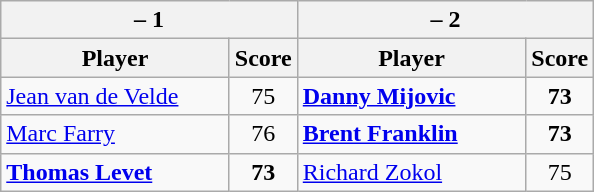<table class=wikitable>
<tr>
<th colspan=2> – 1</th>
<th colspan=2> – 2</th>
</tr>
<tr>
<th width=145>Player</th>
<th>Score</th>
<th width=145>Player</th>
<th>Score</th>
</tr>
<tr>
<td><a href='#'>Jean van de Velde</a></td>
<td align=center>75</td>
<td><strong><a href='#'>Danny Mijovic</a></strong></td>
<td align=center><strong>73</strong></td>
</tr>
<tr>
<td><a href='#'>Marc Farry</a></td>
<td align=center>76</td>
<td><strong><a href='#'>Brent Franklin</a></strong></td>
<td align=center><strong>73</strong></td>
</tr>
<tr>
<td><strong><a href='#'>Thomas Levet</a></strong></td>
<td align=center><strong>73</strong></td>
<td><a href='#'>Richard Zokol</a></td>
<td align=center>75</td>
</tr>
</table>
